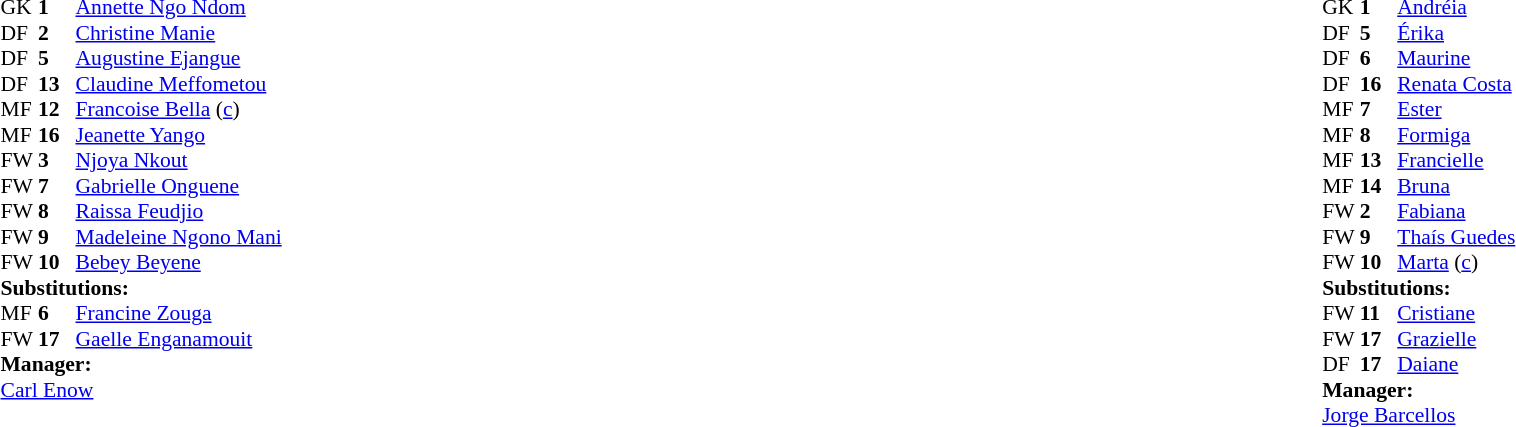<table width="100%">
<tr>
<td valign="top" width="50%"><br><table style="font-size: 90%" cellspacing="0" cellpadding="0">
<tr>
<th width="25"></th>
<th width="25"></th>
</tr>
<tr>
<td>GK</td>
<td><strong>1</strong></td>
<td><a href='#'>Annette Ngo Ndom</a></td>
</tr>
<tr>
<td>DF</td>
<td><strong>2</strong></td>
<td><a href='#'>Christine Manie</a></td>
<td></td>
</tr>
<tr>
<td>DF</td>
<td><strong>5</strong></td>
<td><a href='#'>Augustine Ejangue</a></td>
</tr>
<tr>
<td>DF</td>
<td><strong>13</strong></td>
<td><a href='#'>Claudine Meffometou</a></td>
</tr>
<tr>
<td>MF</td>
<td><strong>12</strong></td>
<td><a href='#'>Francoise Bella</a> (<a href='#'>c</a>)</td>
</tr>
<tr>
<td>MF</td>
<td><strong>16</strong></td>
<td><a href='#'>Jeanette Yango</a></td>
<td></td>
</tr>
<tr>
<td>FW</td>
<td><strong>3</strong></td>
<td><a href='#'>Njoya Nkout</a></td>
<td></td>
<td></td>
</tr>
<tr>
<td>FW</td>
<td><strong>7</strong></td>
<td><a href='#'>Gabrielle Onguene</a></td>
</tr>
<tr>
<td>FW</td>
<td><strong>8</strong></td>
<td><a href='#'>Raissa Feudjio</a></td>
<td></td>
<td></td>
</tr>
<tr>
<td>FW</td>
<td><strong>9</strong></td>
<td><a href='#'>Madeleine Ngono Mani</a></td>
</tr>
<tr>
<td>FW</td>
<td><strong>10</strong></td>
<td><a href='#'>Bebey Beyene</a></td>
</tr>
<tr>
<td colspan=3><strong>Substitutions:</strong></td>
</tr>
<tr>
<td>MF</td>
<td><strong>6</strong></td>
<td><a href='#'>Francine Zouga</a></td>
<td></td>
<td></td>
</tr>
<tr>
<td>FW</td>
<td><strong>17</strong></td>
<td><a href='#'>Gaelle Enganamouit</a></td>
<td></td>
<td></td>
</tr>
<tr>
<td colspan=3><strong>Manager:</strong></td>
</tr>
<tr>
<td colspan=3><a href='#'>Carl Enow</a></td>
</tr>
</table>
</td>
<td valign="top"></td>
<td valign="top" width="50%"><br><table style="font-size: 90%" cellspacing="0" cellpadding="0" align="center">
<tr>
<th width=25></th>
<th width=25></th>
</tr>
<tr>
<td>GK</td>
<td><strong>1</strong></td>
<td><a href='#'>Andréia</a></td>
</tr>
<tr>
<td>DF</td>
<td><strong>5</strong></td>
<td><a href='#'>Érika</a></td>
</tr>
<tr>
<td>DF</td>
<td><strong>6</strong></td>
<td><a href='#'>Maurine</a></td>
</tr>
<tr>
<td>DF</td>
<td><strong>16</strong></td>
<td><a href='#'>Renata Costa</a></td>
</tr>
<tr>
<td>MF</td>
<td><strong>7</strong></td>
<td><a href='#'>Ester</a></td>
</tr>
<tr>
<td>MF</td>
<td><strong>8</strong></td>
<td><a href='#'>Formiga</a></td>
<td></td>
<td></td>
</tr>
<tr>
<td>MF</td>
<td><strong>13</strong></td>
<td><a href='#'>Francielle</a></td>
<td></td>
<td></td>
</tr>
<tr>
<td>MF</td>
<td><strong>14</strong></td>
<td><a href='#'>Bruna</a></td>
</tr>
<tr>
<td>FW</td>
<td><strong>2</strong></td>
<td><a href='#'>Fabiana</a></td>
</tr>
<tr>
<td>FW</td>
<td><strong>9</strong></td>
<td><a href='#'>Thaís Guedes</a></td>
<td></td>
<td></td>
</tr>
<tr>
<td>FW</td>
<td><strong>10</strong></td>
<td><a href='#'>Marta</a> (<a href='#'>c</a>)</td>
</tr>
<tr>
<td colspan=3><strong>Substitutions:</strong></td>
</tr>
<tr>
<td>FW</td>
<td><strong>11</strong></td>
<td><a href='#'>Cristiane</a></td>
<td></td>
<td></td>
</tr>
<tr>
<td>FW</td>
<td><strong>17</strong></td>
<td><a href='#'>Grazielle</a></td>
<td></td>
<td></td>
</tr>
<tr>
<td>DF</td>
<td><strong>17</strong></td>
<td><a href='#'>Daiane</a></td>
<td></td>
<td></td>
</tr>
<tr>
<td colspan=3><strong>Manager:</strong></td>
</tr>
<tr>
<td colspan=3><a href='#'>Jorge Barcellos</a></td>
</tr>
</table>
</td>
</tr>
</table>
